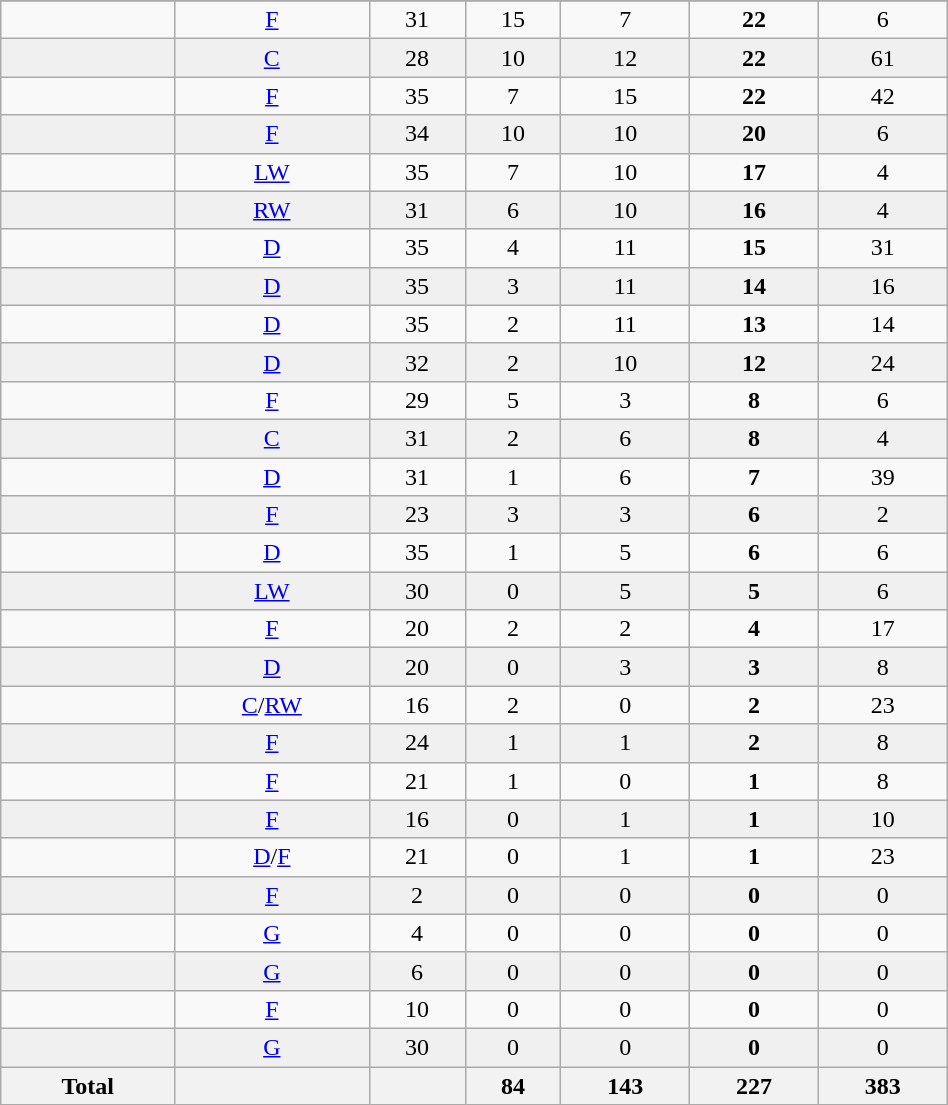<table class="wikitable sortable" width ="50%">
<tr align="center">
</tr>
<tr align="center" bgcolor="">
<td></td>
<td><a href='#'>F</a></td>
<td>31</td>
<td>15</td>
<td>7</td>
<td><strong>22</strong></td>
<td>6</td>
</tr>
<tr align="center" bgcolor="f0f0f0">
<td></td>
<td><a href='#'>C</a></td>
<td>28</td>
<td>10</td>
<td>12</td>
<td><strong>22</strong></td>
<td>61</td>
</tr>
<tr align="center" bgcolor="">
<td></td>
<td><a href='#'>F</a></td>
<td>35</td>
<td>7</td>
<td>15</td>
<td><strong>22</strong></td>
<td>42</td>
</tr>
<tr align="center" bgcolor="f0f0f0">
<td></td>
<td><a href='#'>F</a></td>
<td>34</td>
<td>10</td>
<td>10</td>
<td><strong>20</strong></td>
<td>6</td>
</tr>
<tr align="center" bgcolor="">
<td></td>
<td><a href='#'>LW</a></td>
<td>35</td>
<td>7</td>
<td>10</td>
<td><strong>17</strong></td>
<td>4</td>
</tr>
<tr align="center" bgcolor="f0f0f0">
<td></td>
<td><a href='#'>RW</a></td>
<td>31</td>
<td>6</td>
<td>10</td>
<td><strong>16</strong></td>
<td>4</td>
</tr>
<tr align="center" bgcolor="">
<td></td>
<td><a href='#'>D</a></td>
<td>35</td>
<td>4</td>
<td>11</td>
<td><strong>15</strong></td>
<td>31</td>
</tr>
<tr align="center" bgcolor="f0f0f0">
<td></td>
<td><a href='#'>D</a></td>
<td>35</td>
<td>3</td>
<td>11</td>
<td><strong>14</strong></td>
<td>16</td>
</tr>
<tr align="center" bgcolor="">
<td></td>
<td><a href='#'>D</a></td>
<td>35</td>
<td>2</td>
<td>11</td>
<td><strong>13</strong></td>
<td>14</td>
</tr>
<tr align="center" bgcolor="f0f0f0">
<td></td>
<td><a href='#'>D</a></td>
<td>32</td>
<td>2</td>
<td>10</td>
<td><strong>12</strong></td>
<td>24</td>
</tr>
<tr align="center" bgcolor="">
<td></td>
<td><a href='#'>F</a></td>
<td>29</td>
<td>5</td>
<td>3</td>
<td><strong>8</strong></td>
<td>6</td>
</tr>
<tr align="center" bgcolor="f0f0f0">
<td></td>
<td><a href='#'>C</a></td>
<td>31</td>
<td>2</td>
<td>6</td>
<td><strong>8</strong></td>
<td>4</td>
</tr>
<tr align="center" bgcolor="">
<td></td>
<td><a href='#'>D</a></td>
<td>31</td>
<td>1</td>
<td>6</td>
<td><strong>7</strong></td>
<td>39</td>
</tr>
<tr align="center" bgcolor="f0f0f0">
<td></td>
<td><a href='#'>F</a></td>
<td>23</td>
<td>3</td>
<td>3</td>
<td><strong>6</strong></td>
<td>2</td>
</tr>
<tr align="center" bgcolor="">
<td></td>
<td><a href='#'>D</a></td>
<td>35</td>
<td>1</td>
<td>5</td>
<td><strong>6</strong></td>
<td>6</td>
</tr>
<tr align="center" bgcolor="f0f0f0">
<td></td>
<td><a href='#'>LW</a></td>
<td>30</td>
<td>0</td>
<td>5</td>
<td><strong>5</strong></td>
<td>6</td>
</tr>
<tr align="center" bgcolor="">
<td></td>
<td><a href='#'>F</a></td>
<td>20</td>
<td>2</td>
<td>2</td>
<td><strong>4</strong></td>
<td>17</td>
</tr>
<tr align="center" bgcolor="f0f0f0">
<td></td>
<td><a href='#'>D</a></td>
<td>20</td>
<td>0</td>
<td>3</td>
<td><strong>3</strong></td>
<td>8</td>
</tr>
<tr align="center" bgcolor="">
<td></td>
<td><a href='#'>C</a>/<a href='#'>RW</a></td>
<td>16</td>
<td>2</td>
<td>0</td>
<td><strong>2</strong></td>
<td>23</td>
</tr>
<tr align="center" bgcolor="f0f0f0">
<td></td>
<td><a href='#'>F</a></td>
<td>24</td>
<td>1</td>
<td>1</td>
<td><strong>2</strong></td>
<td>8</td>
</tr>
<tr align="center" bgcolor="">
<td></td>
<td><a href='#'>F</a></td>
<td>21</td>
<td>1</td>
<td>0</td>
<td><strong>1</strong></td>
<td>8</td>
</tr>
<tr align="center" bgcolor="f0f0f0">
<td></td>
<td><a href='#'>F</a></td>
<td>16</td>
<td>0</td>
<td>1</td>
<td><strong>1</strong></td>
<td>10</td>
</tr>
<tr align="center" bgcolor="">
<td></td>
<td><a href='#'>D</a>/<a href='#'>F</a></td>
<td>21</td>
<td>0</td>
<td>1</td>
<td><strong>1</strong></td>
<td>23</td>
</tr>
<tr align="center" bgcolor="f0f0f0">
<td></td>
<td><a href='#'>F</a></td>
<td>2</td>
<td>0</td>
<td>0</td>
<td><strong>0</strong></td>
<td>0</td>
</tr>
<tr align="center" bgcolor="">
<td></td>
<td><a href='#'>G</a></td>
<td>4</td>
<td>0</td>
<td>0</td>
<td><strong>0</strong></td>
<td>0</td>
</tr>
<tr align="center" bgcolor="f0f0f0">
<td></td>
<td><a href='#'>G</a></td>
<td>6</td>
<td>0</td>
<td>0</td>
<td><strong>0</strong></td>
<td>0</td>
</tr>
<tr align="center" bgcolor="">
<td></td>
<td><a href='#'>F</a></td>
<td>10</td>
<td>0</td>
<td>0</td>
<td><strong>0</strong></td>
<td>0</td>
</tr>
<tr align="center" bgcolor="f0f0f0">
<td></td>
<td><a href='#'>G</a></td>
<td>30</td>
<td>0</td>
<td>0</td>
<td><strong>0</strong></td>
<td>0</td>
</tr>
<tr>
<th>Total</th>
<th></th>
<th></th>
<th>84</th>
<th>143</th>
<th>227</th>
<th>383</th>
</tr>
</table>
